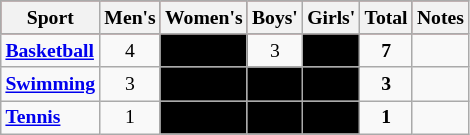<table class="wikitable sortable" style="font-size:82%;">
<tr bgcolor="#7B1113">
<th>Sport</th>
<th>Men's</th>
<th>Women's</th>
<th>Boys'</th>
<th>Girls'</th>
<th>Total</th>
<th>Notes</th>
</tr>
<tr>
<td><strong><a href='#'>Basketball</a></strong></td>
<td align="center">4</td>
<td bgcolor="#000000"></td>
<td align="center">3</td>
<td bgcolor="#000000"></td>
<td align="center"><strong>7</strong></td>
<td></td>
</tr>
<tr>
<td><strong><a href='#'>Swimming</a></strong></td>
<td align="center">3</td>
<td bgcolor="#000000"></td>
<td bgcolor="#000000"></td>
<td bgcolor="#000000"></td>
<td align="center"><strong>3</strong></td>
<td></td>
</tr>
<tr>
<td><strong><a href='#'>Tennis</a></strong></td>
<td align="center">1</td>
<td bgcolor="#000000">| 0</td>
<td bgcolor="#000000"></td>
<td bgcolor="#000000"></td>
<td align="center"><strong>1</strong></td>
<td></td>
</tr>
</table>
